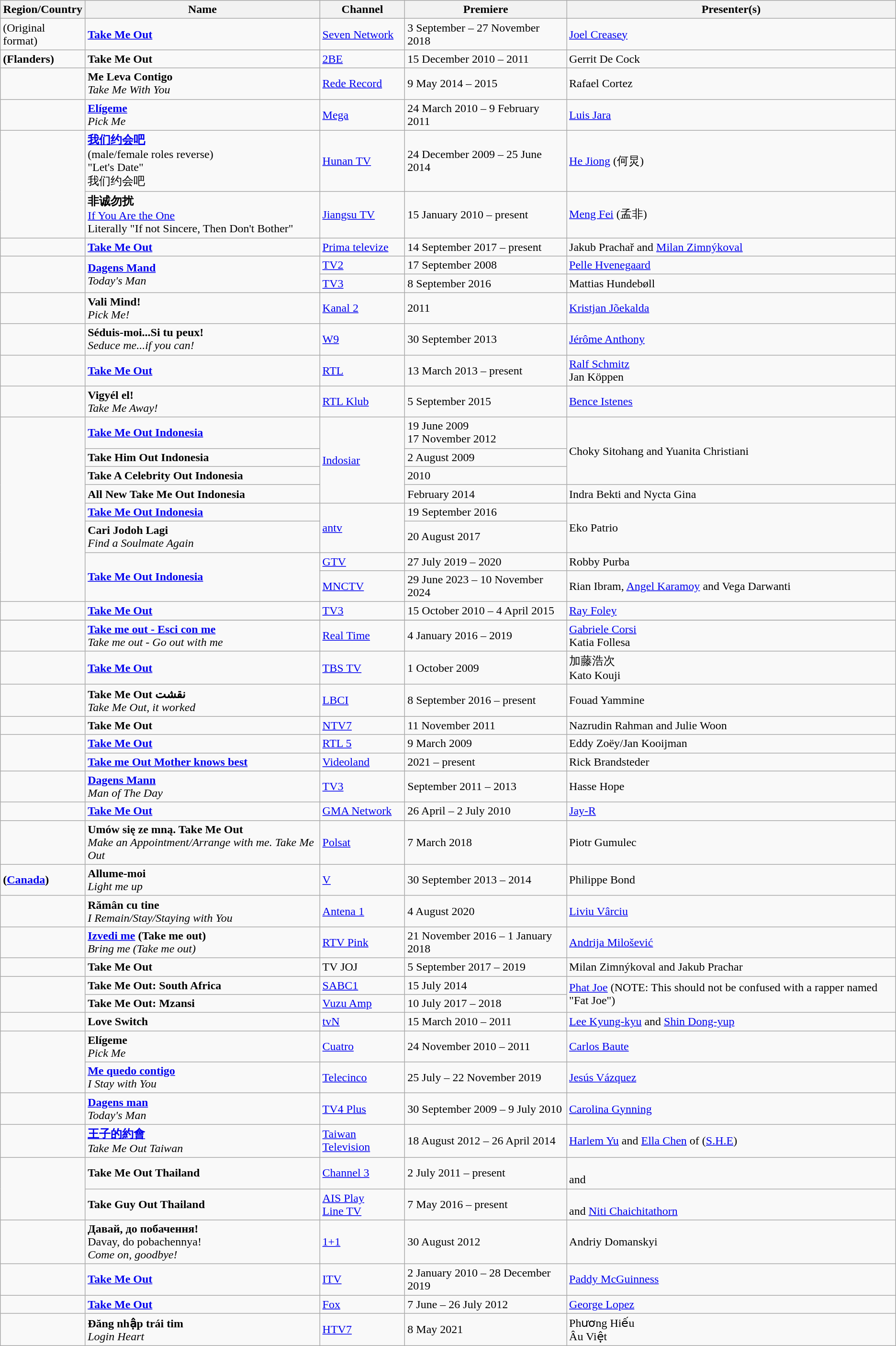<table class="wikitable">
<tr>
<th>Region/Country</th>
<th>Name</th>
<th>Channel</th>
<th>Premiere</th>
<th>Presenter(s)</th>
</tr>
<tr>
<td><strong></strong> (Original format)</td>
<td><strong><a href='#'>Take Me Out</a></strong></td>
<td><a href='#'>Seven Network</a></td>
<td>3 September – 27 November 2018</td>
<td><a href='#'>Joel Creasey</a></td>
</tr>
<tr>
<td><strong> (Flanders)</strong></td>
<td><strong>Take Me Out</strong></td>
<td><a href='#'>2BE</a></td>
<td>15 December 2010 – 2011</td>
<td>Gerrit De Cock</td>
</tr>
<tr>
<td><strong></strong></td>
<td><strong>Me Leva Contigo</strong><br><em>Take Me With You</em></td>
<td><a href='#'>Rede Record</a></td>
<td>9 May 2014 – 2015</td>
<td>Rafael Cortez</td>
</tr>
<tr>
<td><strong></strong></td>
<td><strong><a href='#'>Elígeme</a></strong><br><em>Pick Me</em></td>
<td><a href='#'>Mega</a></td>
<td>24 March 2010 – 9 February 2011</td>
<td><a href='#'>Luis Jara</a></td>
</tr>
<tr>
<td rowspan=2><strong></strong></td>
<td><strong> <a href='#'>我们约会吧</a></strong><br>(male/female roles reverse)<br>"Let's Date"<br>我们约会吧</td>
<td><a href='#'>Hunan TV</a></td>
<td>24 December 2009 – 25 June 2014</td>
<td><a href='#'>He Jiong</a> (何炅)</td>
</tr>
<tr>
<td><strong>非诚勿扰</strong><br><a href='#'>If You Are the One</a><br>Literally "If not Sincere, Then Don't Bother"</td>
<td><a href='#'>Jiangsu TV</a></td>
<td>15 January 2010 – present</td>
<td><a href='#'>Meng Fei</a> (孟非)</td>
</tr>
<tr>
<td><strong></strong></td>
<td><strong><a href='#'>Take Me Out</a></strong></td>
<td><a href='#'>Prima televize</a></td>
<td>14 September 2017 – present</td>
<td>Jakub Prachař and <a href='#'>Milan Zimnýkoval</a></td>
</tr>
<tr>
<td rowspan=2><strong></strong></td>
<td rowspan=2><strong><a href='#'>Dagens Mand</a></strong><br><em>Today's Man</em></td>
<td><a href='#'>TV2</a></td>
<td>17 September 2008</td>
<td><a href='#'>Pelle Hvenegaard</a></td>
</tr>
<tr>
<td><a href='#'>TV3</a></td>
<td>8 September 2016</td>
<td>Mattias Hundebøll</td>
</tr>
<tr>
<td><strong></strong></td>
<td><strong>Vali Mind!</strong><br><em>Pick Me!</em></td>
<td><a href='#'>Kanal 2</a></td>
<td>2011</td>
<td><a href='#'>Kristjan Jõekalda</a></td>
</tr>
<tr>
<td><strong></strong></td>
<td><strong>Séduis-moi...Si tu peux!</strong><br><em>Seduce me...if you can!</em></td>
<td><a href='#'>W9</a></td>
<td>30 September 2013</td>
<td><a href='#'>Jérôme Anthony</a></td>
</tr>
<tr>
<td><strong></strong></td>
<td><strong><a href='#'>Take Me Out</a></strong></td>
<td><a href='#'>RTL</a></td>
<td>13 March 2013 – present</td>
<td><a href='#'>Ralf Schmitz</a><br>Jan Köppen</td>
</tr>
<tr>
<td><strong></strong></td>
<td><strong>Vigyél el!</strong><br><em>Take Me Away!</em></td>
<td><a href='#'>RTL Klub</a></td>
<td>5 September 2015</td>
<td><a href='#'>Bence Istenes</a></td>
</tr>
<tr>
<td rowspan=8><strong></strong></td>
<td><strong><a href='#'>Take Me Out Indonesia</a></strong></td>
<td rowspan=4><a href='#'>Indosiar</a></td>
<td>19 June 2009<br>17 November 2012</td>
<td rowspan=3>Choky Sitohang and Yuanita Christiani</td>
</tr>
<tr>
<td><strong>Take Him Out Indonesia</strong></td>
<td>2 August 2009</td>
</tr>
<tr>
<td><strong>Take A Celebrity Out Indonesia</strong></td>
<td>2010</td>
</tr>
<tr>
<td><strong>All New Take Me Out Indonesia</strong></td>
<td>February 2014</td>
<td>Indra Bekti and Nycta Gina</td>
</tr>
<tr>
<td><strong><a href='#'>Take Me Out Indonesia</a></strong></td>
<td rowspan="2"><a href='#'>antv</a></td>
<td>19 September 2016</td>
<td rowspan="2">Eko Patrio</td>
</tr>
<tr>
<td><strong>Cari Jodoh Lagi</strong><br><em>Find a Soulmate Again</em></td>
<td>20 August 2017</td>
</tr>
<tr>
<td rowspan="2"><strong><a href='#'>Take Me Out Indonesia</a></strong></td>
<td><a href='#'>GTV</a></td>
<td>27 July 2019 – 2020</td>
<td>Robby Purba</td>
</tr>
<tr>
<td><a href='#'>MNCTV</a></td>
<td>29 June 2023 – 10 November 2024</td>
<td>Rian Ibram, <a href='#'>Angel Karamoy</a> and Vega Darwanti</td>
</tr>
<tr>
<td><strong></strong></td>
<td><strong><a href='#'>Take Me Out</a></strong></td>
<td><a href='#'>TV3</a></td>
<td>15 October 2010 – 4 April 2015</td>
<td><a href='#'>Ray Foley</a></td>
</tr>
<tr>
</tr>
<tr>
<td><strong></strong></td>
<td><strong><a href='#'>Take me out - Esci con me</a></strong><br><em>Take me out - Go out with me</em></td>
<td><a href='#'>Real Time</a></td>
<td>4 January 2016 – 2019</td>
<td><a href='#'>Gabriele Corsi</a><br>Katia Follesa</td>
</tr>
<tr>
<td><strong></strong></td>
<td><strong><a href='#'>Take Me Out</a></strong></td>
<td><a href='#'>TBS TV</a></td>
<td>1 October 2009</td>
<td>加藤浩次<br>Kato Kouji</td>
</tr>
<tr>
<td><strong></strong></td>
<td><strong>Take Me Out نقشت</strong><br> <em>Take Me Out, it worked</em></td>
<td><a href='#'>LBCI</a></td>
<td>8 September 2016 – present</td>
<td>Fouad Yammine</td>
</tr>
<tr>
<td><strong></strong></td>
<td><strong>Take Me Out</strong></td>
<td><a href='#'>NTV7</a></td>
<td>11 November 2011</td>
<td>Nazrudin Rahman and Julie Woon</td>
</tr>
<tr>
<td Rowspan=2><strong></strong></td>
<td><strong><a href='#'>Take Me Out</a></strong></td>
<td><a href='#'>RTL 5</a></td>
<td>9 March 2009</td>
<td>Eddy Zoëy/Jan Kooijman</td>
</tr>
<tr>
<td><strong><a href='#'>Take me Out Mother knows best</a></strong></td>
<td><a href='#'>Videoland</a></td>
<td>2021 – present</td>
<td>Rick Brandsteder</td>
</tr>
<tr>
<td><strong></strong></td>
<td><strong><a href='#'>Dagens Mann</a></strong><br><em>Man of The Day</em></td>
<td><a href='#'>TV3</a></td>
<td>September 2011 – 2013</td>
<td>Hasse Hope</td>
</tr>
<tr>
<td><strong></strong></td>
<td><strong><a href='#'>Take Me Out</a></strong></td>
<td><a href='#'>GMA Network</a></td>
<td>26 April – 2 July 2010</td>
<td><a href='#'>Jay-R</a></td>
</tr>
<tr>
<td><strong></strong></td>
<td><strong>Umów się ze mną. Take Me Out</strong><br><em>Make an Appointment/Arrange with me. Take Me Out</em></td>
<td><a href='#'>Polsat</a></td>
<td>7 March 2018</td>
<td>Piotr Gumulec</td>
</tr>
<tr>
<td><strong> (<a href='#'>Canada</a>)</strong></td>
<td><strong>Allume-moi</strong><br><em>Light me up</em></td>
<td><a href='#'>V</a></td>
<td>30 September 2013 – 2014</td>
<td>Philippe Bond</td>
</tr>
<tr>
<td><strong></strong></td>
<td><strong>Rămân cu tine</strong><br><em>I Remain/Stay/Staying with You</em></td>
<td><a href='#'>Antena 1</a></td>
<td>4 August 2020</td>
<td><a href='#'>Liviu Vârciu</a></td>
</tr>
<tr>
<td><strong></strong></td>
<td><strong><a href='#'>Izvedi me</a> (Take me out)</strong><br><em>Bring me (Take me out)</em></td>
<td><a href='#'>RTV Pink</a></td>
<td>21 November 2016 – 1 January 2018</td>
<td><a href='#'>Andrija Milošević</a></td>
</tr>
<tr>
<td><strong></strong></td>
<td><strong>Take Me Out</strong></td>
<td>TV JOJ</td>
<td>5 September 2017 – 2019</td>
<td>Milan Zimnýkoval and Jakub Prachar</td>
</tr>
<tr>
<td rowspan=2><strong></strong></td>
<td><strong>Take Me Out: South Africa</strong></td>
<td><a href='#'>SABC1</a></td>
<td>15 July 2014</td>
<td rowspan=2><a href='#'>Phat Joe</a> (NOTE: This should not be confused with a rapper named "Fat Joe")</td>
</tr>
<tr>
<td><strong>Take Me Out: Mzansi</strong></td>
<td><a href='#'>Vuzu Amp</a></td>
<td>10 July 2017 – 2018</td>
</tr>
<tr>
<td><strong></strong></td>
<td><strong>Love Switch</strong></td>
<td><a href='#'>tvN</a></td>
<td>15 March 2010 – 2011</td>
<td><a href='#'>Lee Kyung-kyu</a> and <a href='#'>Shin Dong-yup</a></td>
</tr>
<tr>
<td rowspan=2><strong></strong></td>
<td><strong>Elígeme</strong><br><em>Pick Me</em></td>
<td><a href='#'>Cuatro</a></td>
<td>24 November 2010 – 2011</td>
<td><a href='#'>Carlos Baute</a></td>
</tr>
<tr>
<td><strong><a href='#'>Me quedo contigo</a></strong><br><em>I Stay with You</em></td>
<td><a href='#'>Telecinco</a></td>
<td>25 July – 22 November 2019</td>
<td><a href='#'>Jesús Vázquez</a></td>
</tr>
<tr>
<td><strong></strong></td>
<td><strong><a href='#'>Dagens man</a></strong><br><em>Today's Man</em></td>
<td><a href='#'>TV4 Plus</a></td>
<td>30 September 2009 – 9 July 2010</td>
<td><a href='#'>Carolina Gynning</a></td>
</tr>
<tr>
<td><strong></strong></td>
<td><strong><a href='#'>王子的約會</a></strong><br><em>Take Me Out Taiwan</em></td>
<td><a href='#'>Taiwan Television</a></td>
<td>18 August 2012 – 26 April 2014</td>
<td><a href='#'>Harlem Yu</a> and <a href='#'>Ella Chen</a> of (<a href='#'>S.H.E</a>)</td>
</tr>
<tr>
<td rowspan=2><strong></strong></td>
<td><strong>Take Me Out Thailand</strong></td>
<td><a href='#'>Channel 3</a></td>
<td>2 July 2011 – present</td>
<td><br> and </td>
</tr>
<tr>
<td><strong>Take Guy Out Thailand</strong></td>
<td><a href='#'>AIS Play</a><br><a href='#'>Line TV</a></td>
<td>7 May 2016 – present</td>
<td><br> and <a href='#'>Niti Chaichitathorn</a></td>
</tr>
<tr>
<td><strong></strong></td>
<td><strong>Давай, до побачення!</strong><br>Davay, do pobachennya!<br><em>Come on, goodbye!</em></td>
<td><a href='#'>1+1</a></td>
<td>30 August 2012</td>
<td>Andriy Domanskyi</td>
</tr>
<tr>
<td><strong></strong></td>
<td><strong><a href='#'>Take Me Out</a></strong></td>
<td><a href='#'>ITV</a></td>
<td>2 January 2010 – 28 December 2019</td>
<td><a href='#'>Paddy McGuinness</a></td>
</tr>
<tr>
<td><strong></strong></td>
<td><strong><a href='#'>Take Me Out</a></strong></td>
<td><a href='#'>Fox</a></td>
<td>7 June – 26 July 2012</td>
<td><a href='#'>George Lopez</a></td>
</tr>
<tr>
<td><strong></strong></td>
<td><strong>Đăng nhập trái tim</strong><br><em>Login Heart</em></td>
<td><a href='#'>HTV7</a></td>
<td>8 May 2021</td>
<td>Phương Hiếu<br>Âu Việt</td>
</tr>
</table>
